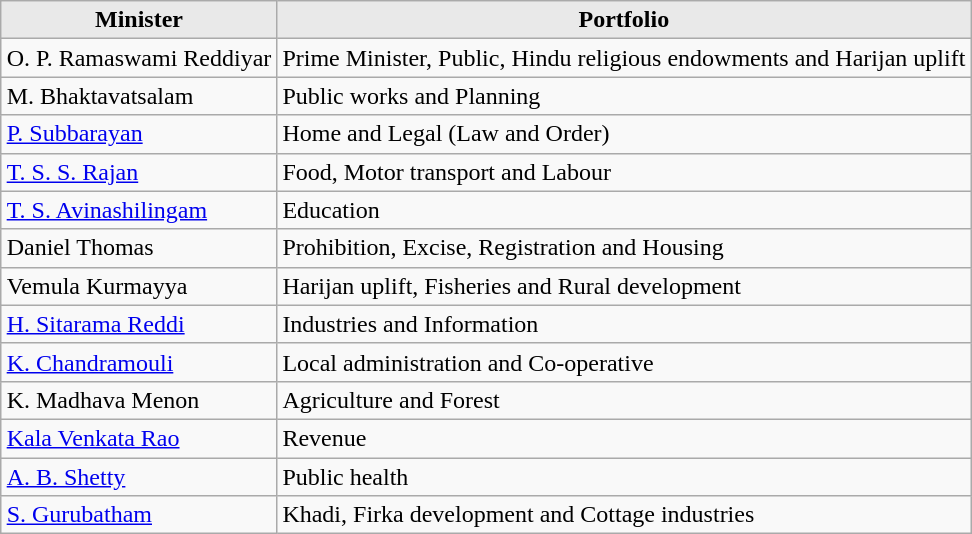<table class="wikitable" style="margin:1em auto;">
<tr>
<th style="background-color:#E9E9E9" align=left valign=top>Minister</th>
<th style="background-color:#E9E9E9" align=right>Portfolio</th>
</tr>
<tr>
<td align=left>O. P. Ramaswami Reddiyar</td>
<td align=left>Prime Minister, Public, Hindu religious endowments and Harijan uplift</td>
</tr>
<tr>
<td align=left>M. Bhaktavatsalam</td>
<td align=left>Public works and Planning</td>
</tr>
<tr>
<td align=left><a href='#'>P. Subbarayan</a></td>
<td align=left>Home and Legal (Law and Order)</td>
</tr>
<tr>
<td align=left><a href='#'>T. S. S. Rajan</a></td>
<td align=left>Food, Motor transport and Labour</td>
</tr>
<tr>
<td align=left><a href='#'>T. S. Avinashilingam</a></td>
<td align=left>Education</td>
</tr>
<tr>
<td align=left>Daniel Thomas</td>
<td align=left>Prohibition, Excise, Registration and Housing</td>
</tr>
<tr>
<td align=left>Vemula Kurmayya</td>
<td align=left>Harijan uplift, Fisheries and Rural development</td>
</tr>
<tr>
<td align=left><a href='#'>H. Sitarama Reddi</a></td>
<td align=left>Industries and Information</td>
</tr>
<tr>
<td align=left><a href='#'>K. Chandramouli</a></td>
<td align=left>Local administration and Co-operative</td>
</tr>
<tr>
<td align=left>K. Madhava Menon</td>
<td align=left>Agriculture and Forest</td>
</tr>
<tr>
<td align=left><a href='#'>Kala Venkata Rao</a></td>
<td align=left>Revenue</td>
</tr>
<tr>
<td align=left><a href='#'>A. B. Shetty</a></td>
<td align=left>Public health</td>
</tr>
<tr>
<td align=left><a href='#'>S. Gurubatham</a></td>
<td align=left>Khadi, Firka development and Cottage industries</td>
</tr>
</table>
